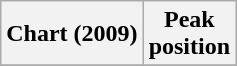<table class="wikitable">
<tr>
<th>Chart (2009)</th>
<th>Peak<br>position</th>
</tr>
<tr>
</tr>
</table>
